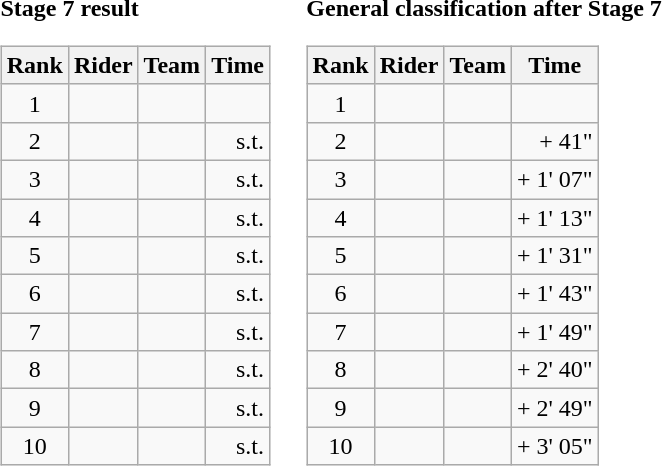<table>
<tr>
<td><strong>Stage 7 result</strong><br><table class="wikitable">
<tr>
<th scope="col">Rank</th>
<th scope="col">Rider</th>
<th scope="col">Team</th>
<th scope="col">Time</th>
</tr>
<tr>
<td style="text-align:center;">1</td>
<td></td>
<td></td>
<td style="text-align:right;"></td>
</tr>
<tr>
<td style="text-align:center;">2</td>
<td></td>
<td></td>
<td style="text-align:right;">s.t.</td>
</tr>
<tr>
<td style="text-align:center;">3</td>
<td></td>
<td></td>
<td style="text-align:right;">s.t.</td>
</tr>
<tr>
<td style="text-align:center;">4</td>
<td></td>
<td></td>
<td style="text-align:right;">s.t.</td>
</tr>
<tr>
<td style="text-align:center;">5</td>
<td></td>
<td></td>
<td style="text-align:right;">s.t.</td>
</tr>
<tr>
<td style="text-align:center;">6</td>
<td></td>
<td></td>
<td style="text-align:right;">s.t.</td>
</tr>
<tr>
<td style="text-align:center;">7</td>
<td></td>
<td></td>
<td style="text-align:right;">s.t.</td>
</tr>
<tr>
<td style="text-align:center;">8</td>
<td></td>
<td></td>
<td style="text-align:right;">s.t.</td>
</tr>
<tr>
<td style="text-align:center;">9</td>
<td></td>
<td></td>
<td style="text-align:right;">s.t.</td>
</tr>
<tr>
<td style="text-align:center;">10</td>
<td></td>
<td></td>
<td style="text-align:right;">s.t.</td>
</tr>
</table>
</td>
<td></td>
<td><strong>General classification after Stage 7</strong><br><table class="wikitable">
<tr>
<th scope="col">Rank</th>
<th scope="col">Rider</th>
<th scope="col">Team</th>
<th scope="col">Time</th>
</tr>
<tr>
<td style="text-align:center;">1</td>
<td></td>
<td></td>
<td style="text-align:right;"></td>
</tr>
<tr>
<td style="text-align:center;">2</td>
<td></td>
<td></td>
<td style="text-align:right;">+ 41"</td>
</tr>
<tr>
<td style="text-align:center;">3</td>
<td></td>
<td></td>
<td style="text-align:right;">+ 1' 07"</td>
</tr>
<tr>
<td style="text-align:center;">4</td>
<td></td>
<td></td>
<td style="text-align:right;">+ 1' 13"</td>
</tr>
<tr>
<td style="text-align:center;">5</td>
<td></td>
<td></td>
<td style="text-align:right;">+ 1' 31"</td>
</tr>
<tr>
<td style="text-align:center;">6</td>
<td></td>
<td></td>
<td style="text-align:right;">+ 1' 43"</td>
</tr>
<tr>
<td style="text-align:center;">7</td>
<td></td>
<td></td>
<td style="text-align:right;">+ 1' 49"</td>
</tr>
<tr>
<td style="text-align:center;">8</td>
<td></td>
<td></td>
<td style="text-align:right;">+ 2' 40"</td>
</tr>
<tr>
<td style="text-align:center;">9</td>
<td></td>
<td></td>
<td style="text-align:right;">+ 2' 49"</td>
</tr>
<tr>
<td style="text-align:center;">10</td>
<td></td>
<td></td>
<td style="text-align:right;">+ 3' 05"</td>
</tr>
</table>
</td>
</tr>
</table>
